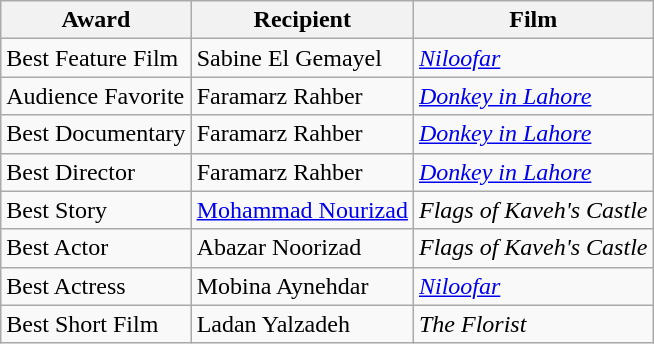<table class="wikitable">
<tr>
<th>Award</th>
<th>Recipient</th>
<th>Film</th>
</tr>
<tr>
<td>Best Feature Film</td>
<td>Sabine El Gemayel</td>
<td><em><a href='#'>Niloofar</a></em></td>
</tr>
<tr>
<td>Audience Favorite</td>
<td>Faramarz Rahber</td>
<td><em><a href='#'>Donkey in Lahore</a></em></td>
</tr>
<tr>
<td>Best Documentary</td>
<td>Faramarz Rahber</td>
<td><em><a href='#'>Donkey in Lahore</a></em></td>
</tr>
<tr>
<td>Best Director</td>
<td>Faramarz Rahber</td>
<td><em><a href='#'>Donkey in Lahore</a></em></td>
</tr>
<tr>
<td>Best Story</td>
<td><a href='#'>Mohammad Nourizad</a></td>
<td><em>Flags of Kaveh's Castle</em></td>
</tr>
<tr>
<td>Best Actor</td>
<td>Abazar Noorizad</td>
<td><em>Flags of Kaveh's Castle</em></td>
</tr>
<tr>
<td>Best Actress</td>
<td>Mobina Aynehdar</td>
<td><em><a href='#'>Niloofar</a></em></td>
</tr>
<tr>
<td>Best Short Film</td>
<td>Ladan Yalzadeh</td>
<td><em>The Florist</em></td>
</tr>
</table>
